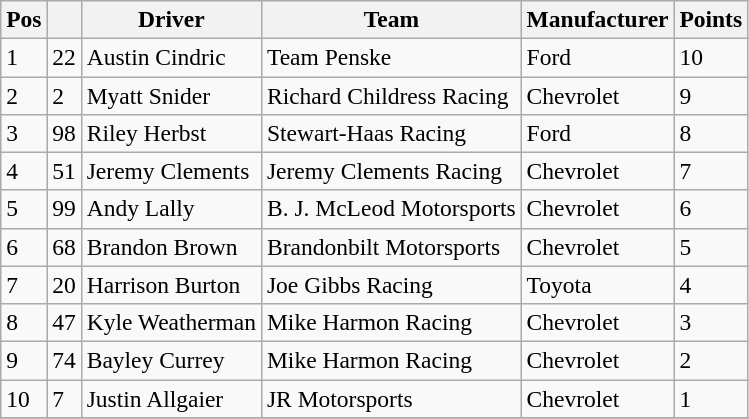<table class="wikitable" style="font-size:98%">
<tr>
<th>Pos</th>
<th></th>
<th>Driver</th>
<th>Team</th>
<th>Manufacturer</th>
<th>Points</th>
</tr>
<tr>
<td>1</td>
<td>22</td>
<td>Austin Cindric</td>
<td>Team Penske</td>
<td>Ford</td>
<td>10</td>
</tr>
<tr>
<td>2</td>
<td>2</td>
<td>Myatt Snider</td>
<td>Richard Childress Racing</td>
<td>Chevrolet</td>
<td>9</td>
</tr>
<tr>
<td>3</td>
<td>98</td>
<td>Riley Herbst</td>
<td>Stewart-Haas Racing</td>
<td>Ford</td>
<td>8</td>
</tr>
<tr>
<td>4</td>
<td>51</td>
<td>Jeremy Clements</td>
<td>Jeremy Clements Racing</td>
<td>Chevrolet</td>
<td>7</td>
</tr>
<tr>
<td>5</td>
<td>99</td>
<td>Andy Lally</td>
<td>B. J. McLeod Motorsports</td>
<td>Chevrolet</td>
<td>6</td>
</tr>
<tr>
<td>6</td>
<td>68</td>
<td>Brandon Brown</td>
<td>Brandonbilt Motorsports</td>
<td>Chevrolet</td>
<td>5</td>
</tr>
<tr>
<td>7</td>
<td>20</td>
<td>Harrison Burton</td>
<td>Joe Gibbs Racing</td>
<td>Toyota</td>
<td>4</td>
</tr>
<tr>
<td>8</td>
<td>47</td>
<td>Kyle Weatherman</td>
<td>Mike Harmon Racing</td>
<td>Chevrolet</td>
<td>3</td>
</tr>
<tr>
<td>9</td>
<td>74</td>
<td>Bayley Currey</td>
<td>Mike Harmon Racing</td>
<td>Chevrolet</td>
<td>2</td>
</tr>
<tr>
<td>10</td>
<td>7</td>
<td>Justin Allgaier</td>
<td>JR Motorsports</td>
<td>Chevrolet</td>
<td>1</td>
</tr>
<tr>
</tr>
</table>
